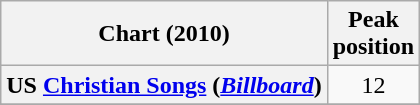<table class="wikitable sortable plainrowheaders" style="text-align:center">
<tr>
<th scope="col">Chart (2010)</th>
<th scope="col">Peak<br>position</th>
</tr>
<tr>
<th scope="row">US <a href='#'>Christian Songs</a> (<em><a href='#'>Billboard</a></em>)</th>
<td>12</td>
</tr>
<tr>
</tr>
</table>
